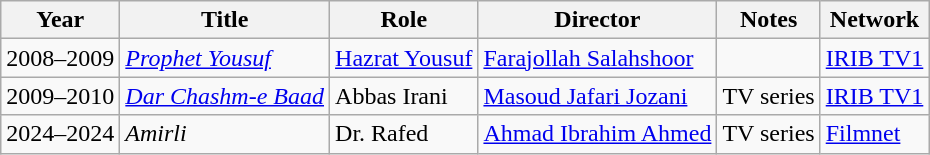<table class="wikitable">
<tr>
<th>Year</th>
<th>Title</th>
<th>Role</th>
<th>Director</th>
<th>Notes</th>
<th>Network</th>
</tr>
<tr>
<td>2008–2009</td>
<td><em><a href='#'>Prophet Yousuf</a></em></td>
<td><a href='#'>Hazrat Yousuf</a></td>
<td><a href='#'>Farajollah Salahshoor</a></td>
<td></td>
<td><a href='#'>IRIB TV1</a></td>
</tr>
<tr>
<td>2009–2010</td>
<td><em><a href='#'>Dar Chashm-e Baad</a></em></td>
<td>Abbas Irani</td>
<td><a href='#'>Masoud Jafari Jozani</a></td>
<td>TV series</td>
<td><a href='#'>IRIB TV1</a></td>
</tr>
<tr>
<td>2024–2024</td>
<td><em>Amirli</em></td>
<td>Dr. Rafed</td>
<td><a href='#'>Ahmad Ibrahim Ahmed</a></td>
<td>TV series</td>
<td><a href='#'>Filmnet</a></td>
</tr>
</table>
